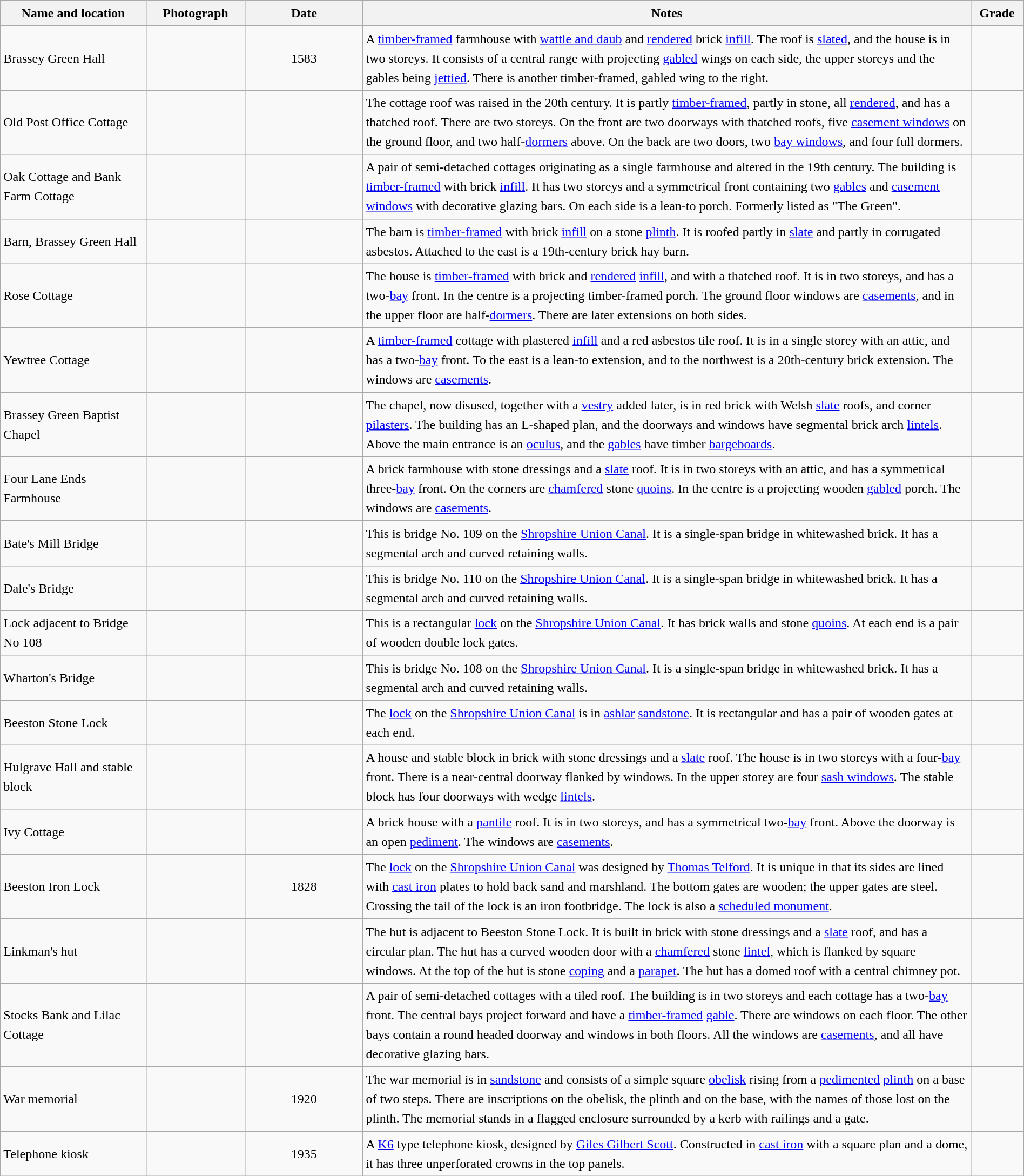<table class="wikitable sortable plainrowheaders" style="width:100%;border:0px;text-align:left;line-height:150%;">
<tr>
<th scope="col"  style="width:150px">Name and location</th>
<th scope="col"  style="width:100px" class="unsortable">Photograph</th>
<th scope="col"  style="width:120px">Date</th>
<th scope="col"  style="width:650px" class="unsortable">Notes</th>
<th scope="col"  style="width:50px">Grade</th>
</tr>
<tr>
<td>Brassey Green Hall<br><small></small></td>
<td></td>
<td align="center">1583</td>
<td>A <a href='#'>timber-framed</a> farmhouse with <a href='#'>wattle and daub</a> and <a href='#'>rendered</a> brick <a href='#'>infill</a>.  The roof is <a href='#'>slated</a>, and the house is in two storeys.  It consists of a central range with projecting <a href='#'>gabled</a> wings on each side, the upper storeys and the gables being <a href='#'>jettied</a>.  There is another timber-framed, gabled wing to the right.</td>
<td align="center" ></td>
</tr>
<tr>
<td>Old Post Office Cottage<br><small></small></td>
<td></td>
<td align="center"></td>
<td>The cottage roof was raised in the 20th century.  It is partly <a href='#'>timber-framed</a>, partly in stone, all <a href='#'>rendered</a>, and has a thatched roof.  There are two storeys.  On the front are two doorways with thatched roofs, five <a href='#'>casement windows</a> on the ground floor, and two half-<a href='#'>dormers</a> above.  On the back are two doors, two <a href='#'>bay windows</a>, and four full dormers.</td>
<td align="center" ></td>
</tr>
<tr>
<td>Oak Cottage and Bank Farm Cottage<br><small></small></td>
<td></td>
<td align="center"></td>
<td>A pair of semi-detached cottages originating as a single farmhouse and altered in the 19th century.  The building is <a href='#'>timber-framed</a> with brick <a href='#'>infill</a>.  It has two storeys and a symmetrical front containing two <a href='#'>gables</a> and <a href='#'>casement windows</a> with decorative glazing bars.  On each side is a lean-to porch. Formerly listed as "The Green".</td>
<td align="center" ></td>
</tr>
<tr>
<td>Barn, Brassey Green Hall<br><small></small></td>
<td></td>
<td align="center"></td>
<td>The barn is <a href='#'>timber-framed</a> with brick <a href='#'>infill</a> on a stone <a href='#'>plinth</a>.  It is roofed partly in <a href='#'>slate</a> and partly in corrugated asbestos.  Attached to the east is a 19th-century brick hay barn.</td>
<td align="center" ></td>
</tr>
<tr>
<td>Rose Cottage<br><small></small></td>
<td></td>
<td align="center"></td>
<td>The house is <a href='#'>timber-framed</a> with brick and <a href='#'>rendered</a> <a href='#'>infill</a>, and with a thatched roof.  It is in two storeys, and has a two-<a href='#'>bay</a> front.  In the centre is a projecting timber-framed porch.  The ground floor windows are <a href='#'>casements</a>, and in the upper floor are half-<a href='#'>dormers</a>.  There are later extensions on both sides.</td>
<td align="center" ></td>
</tr>
<tr>
<td>Yewtree Cottage<br><small></small></td>
<td></td>
<td align="center"></td>
<td>A <a href='#'>timber-framed</a> cottage with plastered <a href='#'>infill</a> and a red asbestos tile roof.  It is in a single storey with an attic, and has a two-<a href='#'>bay</a> front.  To the east is a lean-to extension, and to the northwest is a 20th-century brick extension.  The windows are <a href='#'>casements</a>.</td>
<td align="center" ></td>
</tr>
<tr>
<td>Brassey Green Baptist Chapel<br><small></small></td>
<td></td>
<td align="center"></td>
<td>The chapel, now disused, together with a <a href='#'>vestry</a> added later, is in red brick with Welsh <a href='#'>slate</a> roofs, and corner <a href='#'>pilasters</a>.  The building has an L-shaped plan, and the doorways and windows have segmental brick arch <a href='#'>lintels</a>.  Above the main entrance is an <a href='#'>oculus</a>, and the <a href='#'>gables</a> have timber <a href='#'>bargeboards</a>.</td>
<td align="center" ></td>
</tr>
<tr>
<td>Four Lane Ends Farmhouse<br><small></small></td>
<td></td>
<td align="center"></td>
<td>A brick farmhouse with stone dressings and a <a href='#'>slate</a> roof.  It is in two storeys with an attic, and has a symmetrical three-<a href='#'>bay</a> front.  On the corners are <a href='#'>chamfered</a> stone <a href='#'>quoins</a>.  In the centre is a projecting wooden <a href='#'>gabled</a> porch.  The windows are <a href='#'>casements</a>.</td>
<td align="center" ></td>
</tr>
<tr>
<td>Bate's Mill Bridge<br><small></small></td>
<td></td>
<td align="center"></td>
<td>This is bridge No. 109 on the <a href='#'>Shropshire Union Canal</a>.  It is a single-span bridge in whitewashed brick.  It has a segmental arch and curved retaining walls.</td>
<td align="center" ></td>
</tr>
<tr>
<td>Dale's Bridge<br><small></small></td>
<td></td>
<td align="center"></td>
<td>This is bridge No. 110 on the <a href='#'>Shropshire Union Canal</a>.  It is a single-span bridge in whitewashed brick.  It has a segmental arch and curved retaining walls.</td>
<td align="center" ></td>
</tr>
<tr>
<td>Lock adjacent to Bridge No 108<br><small></small></td>
<td></td>
<td align="center"></td>
<td>This is a rectangular <a href='#'>lock</a> on the <a href='#'>Shropshire Union Canal</a>.  It has brick walls and stone <a href='#'>quoins</a>.  At each end is a pair of wooden double lock gates.</td>
<td align="center" ></td>
</tr>
<tr>
<td>Wharton's Bridge<br><small></small></td>
<td></td>
<td align="center"></td>
<td>This is bridge No. 108 on the <a href='#'>Shropshire Union Canal</a>.  It is a single-span bridge in whitewashed brick.  It has a segmental arch and curved retaining walls.</td>
<td align="center" ></td>
</tr>
<tr>
<td>Beeston Stone Lock<br><small></small></td>
<td></td>
<td align="center"></td>
<td>The <a href='#'>lock</a> on the <a href='#'>Shropshire Union Canal</a> is in <a href='#'>ashlar</a> <a href='#'>sandstone</a>.  It is rectangular and has a pair of wooden gates at each end.</td>
<td align="center" ></td>
</tr>
<tr>
<td>Hulgrave Hall and stable block<br><small></small></td>
<td></td>
<td align="center"></td>
<td>A house and stable block in brick with stone dressings and a <a href='#'>slate</a> roof.  The house is in two storeys with a four-<a href='#'>bay</a> front.  There is a near-central doorway flanked by windows.  In the upper storey are four <a href='#'>sash windows</a>.  The stable block has four doorways with wedge <a href='#'>lintels</a>.</td>
<td align="center" ></td>
</tr>
<tr>
<td>Ivy Cottage<br><small></small></td>
<td></td>
<td align="center"></td>
<td>A brick house with a <a href='#'>pantile</a> roof.  It is in two storeys, and has a symmetrical two-<a href='#'>bay</a> front.  Above the doorway is an open <a href='#'>pediment</a>.  The windows are <a href='#'>casements</a>.</td>
<td align="center" ></td>
</tr>
<tr>
<td>Beeston Iron Lock<br><small></small></td>
<td></td>
<td align="center">1828</td>
<td>The <a href='#'>lock</a> on the <a href='#'>Shropshire Union Canal</a> was designed by <a href='#'>Thomas Telford</a>.  It is unique in that its sides are lined with <a href='#'>cast iron</a> plates to hold back sand and marshland.  The bottom gates are wooden; the upper gates are steel.  Crossing the tail of the lock is an iron footbridge.  The lock is also a <a href='#'>scheduled monument</a>.</td>
<td align="center" ></td>
</tr>
<tr>
<td>Linkman's hut<br><small></small></td>
<td></td>
<td align="center"></td>
<td>The hut is adjacent to Beeston Stone Lock. It is built in brick with stone dressings and a <a href='#'>slate</a> roof, and has a circular plan.  The hut has a curved wooden door with a <a href='#'>chamfered</a> stone <a href='#'>lintel</a>, which is flanked by square windows.  At the top of the hut is stone <a href='#'>coping</a> and a <a href='#'>parapet</a>.  The hut has a domed roof with a central chimney pot.</td>
<td align="center" ></td>
</tr>
<tr>
<td>Stocks Bank and Lilac Cottage<br><small></small></td>
<td></td>
<td align="center"></td>
<td>A pair of semi-detached cottages with a tiled roof.  The building is in two storeys and each cottage has a two-<a href='#'>bay</a> front.  The central bays project forward and have a <a href='#'>timber-framed</a> <a href='#'>gable</a>.  There are windows on each floor.  The other bays contain a round headed doorway and windows in both floors.  All the windows are <a href='#'>casements</a>, and all have decorative glazing bars.</td>
<td align="center" ></td>
</tr>
<tr>
<td>War memorial<br><small></small></td>
<td></td>
<td align="center">1920</td>
<td>The war memorial is in <a href='#'>sandstone</a> and consists of a simple square <a href='#'>obelisk</a> rising from a <a href='#'>pedimented</a> <a href='#'>plinth</a> on a base of two steps.  There are inscriptions on the obelisk, the plinth and on the base, with the names of those lost on the plinth.  The memorial stands in a flagged enclosure surrounded by a kerb with railings and a gate.</td>
<td align="center" ></td>
</tr>
<tr>
<td>Telephone kiosk<br><small></small></td>
<td></td>
<td align="center">1935</td>
<td>A <a href='#'>K6</a> type telephone kiosk, designed by <a href='#'>Giles Gilbert Scott</a>.  Constructed in <a href='#'>cast iron</a> with a square plan and a dome, it has three unperforated crowns in the top panels.</td>
<td align="center" ></td>
</tr>
<tr>
</tr>
</table>
